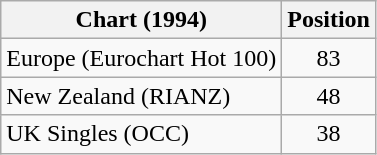<table class="wikitable sortable">
<tr>
<th>Chart (1994)</th>
<th>Position</th>
</tr>
<tr>
<td align="left">Europe (Eurochart Hot 100)</td>
<td align="center">83</td>
</tr>
<tr>
<td align="left">New Zealand (RIANZ)</td>
<td align="center">48</td>
</tr>
<tr>
<td align="left">UK Singles (OCC)</td>
<td align="center">38</td>
</tr>
</table>
